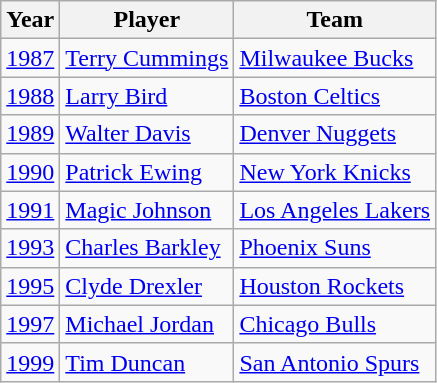<table class="wikitable">
<tr>
<th>Year</th>
<th>Player</th>
<th>Team</th>
</tr>
<tr>
<td><a href='#'>1987</a></td>
<td> <a href='#'>Terry Cummings</a></td>
<td> <a href='#'>Milwaukee Bucks</a></td>
</tr>
<tr>
<td><a href='#'>1988</a></td>
<td> <a href='#'>Larry Bird</a></td>
<td> <a href='#'>Boston Celtics</a></td>
</tr>
<tr>
<td><a href='#'>1989</a></td>
<td> <a href='#'>Walter Davis</a></td>
<td> <a href='#'>Denver Nuggets</a></td>
</tr>
<tr>
<td><a href='#'>1990</a></td>
<td> <a href='#'>Patrick Ewing</a></td>
<td> <a href='#'>New York Knicks</a></td>
</tr>
<tr>
<td><a href='#'>1991</a></td>
<td> <a href='#'>Magic Johnson</a></td>
<td> <a href='#'>Los Angeles Lakers</a></td>
</tr>
<tr>
<td><a href='#'>1993</a></td>
<td> <a href='#'>Charles Barkley</a></td>
<td> <a href='#'>Phoenix Suns</a></td>
</tr>
<tr>
<td><a href='#'>1995</a></td>
<td> <a href='#'>Clyde Drexler</a></td>
<td> <a href='#'>Houston Rockets</a></td>
</tr>
<tr>
<td><a href='#'>1997</a></td>
<td> <a href='#'>Michael Jordan</a></td>
<td> <a href='#'>Chicago Bulls</a></td>
</tr>
<tr>
<td><a href='#'>1999</a></td>
<td> <a href='#'>Tim Duncan</a></td>
<td> <a href='#'>San Antonio Spurs</a></td>
</tr>
</table>
